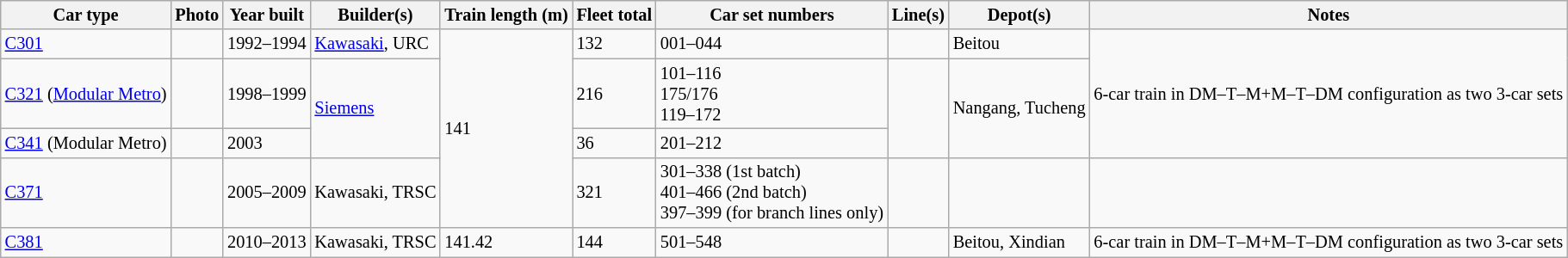<table class="wikitable sortable" style="font-size: 85%;" |>
<tr>
<th>Car type</th>
<th>Photo</th>
<th>Year built</th>
<th>Builder(s)</th>
<th>Train length (m)</th>
<th>Fleet total</th>
<th>Car set numbers</th>
<th>Line(s)</th>
<th>Depot(s)</th>
<th>Notes</th>
</tr>
<tr>
<td><a href='#'>C301</a></td>
<td></td>
<td>1992–1994</td>
<td><a href='#'>Kawasaki</a>, URC</td>
<td rowspan="4">141</td>
<td>132</td>
<td>001–044</td>
<td></td>
<td>Beitou</td>
<td rowspan="3">6-car train in DM–T–M+M–T–DM configuration as two 3-car sets</td>
</tr>
<tr>
<td><a href='#'>C321</a> (<a href='#'>Modular Metro</a>)</td>
<td></td>
<td>1998–1999</td>
<td rowspan="2"><a href='#'>Siemens</a></td>
<td>216</td>
<td>101–116<br>175/176<br>119–172</td>
<td rowspan="2"></td>
<td rowspan="2">Nangang, Tucheng</td>
</tr>
<tr>
<td><a href='#'>C341</a> (Modular Metro)</td>
<td></td>
<td>2003</td>
<td>36</td>
<td>201–212</td>
</tr>
<tr>
<td><a href='#'>C371</a></td>
<td><br></td>
<td>2005–2009</td>
<td>Kawasaki, TRSC</td>
<td>321</td>
<td>301–338 (1st batch)<br>401–466 (2nd batch)<br>397–399 (for branch lines only)</td>
<td> <br> </td>
<td></td>
<td></td>
</tr>
<tr>
<td><a href='#'>C381</a></td>
<td></td>
<td>2010–2013</td>
<td>Kawasaki, TRSC</td>
<td>141.42</td>
<td>144</td>
<td>501–548</td>
<td> </td>
<td>Beitou, Xindian</td>
<td>6-car train in DM–T–M+M–T–DM configuration as two 3-car sets</td>
</tr>
</table>
